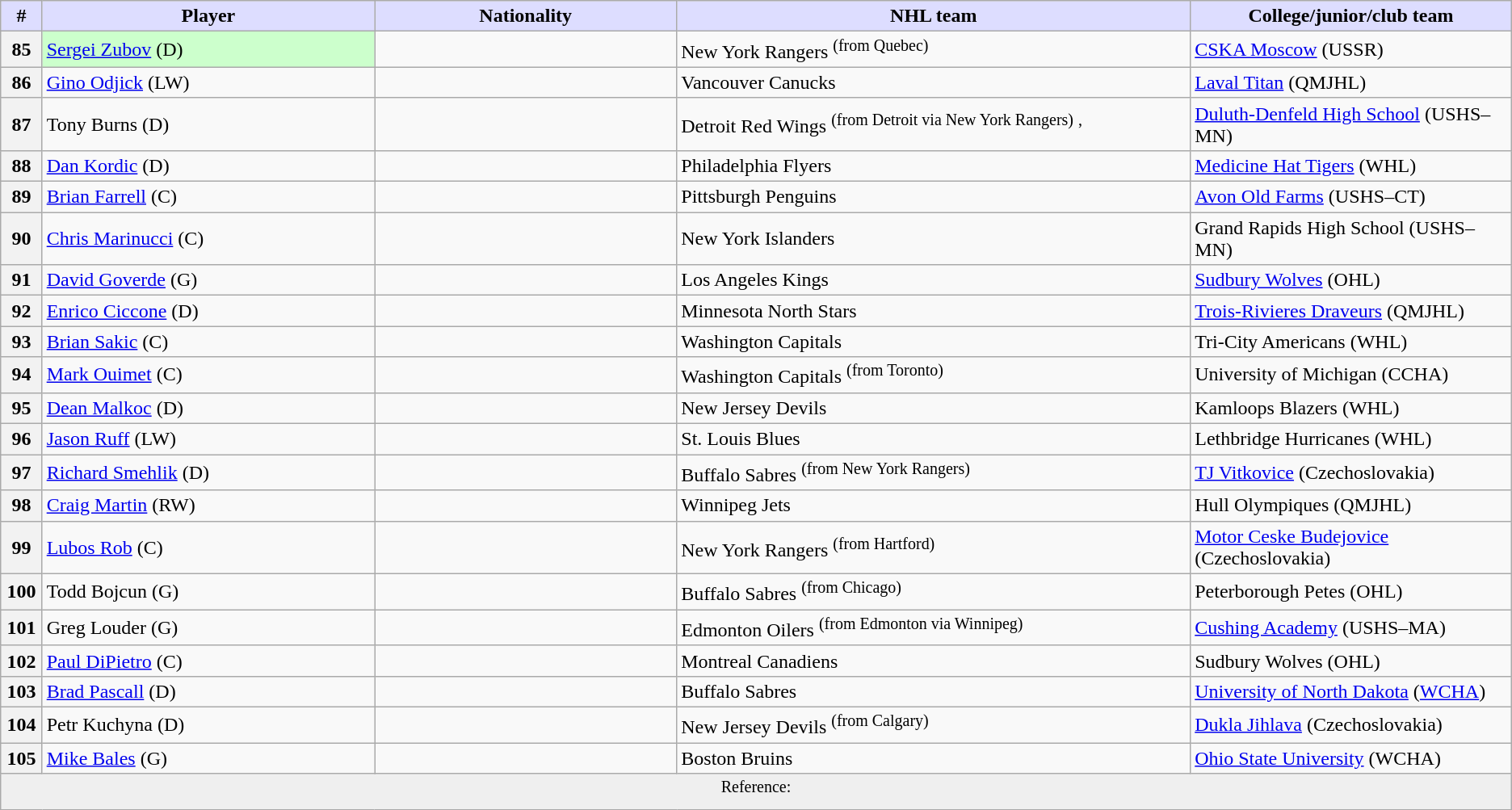<table class="wikitable">
<tr>
<th style="background:#ddf; width:2.75%;">#</th>
<th style="background:#ddf; width:22.0%;">Player</th>
<th style="background:#ddf; width:20.0%;">Nationality</th>
<th style="background:#ddf; width:34.0%;">NHL team</th>
<th style="background:#ddf; width:100.0%;">College/junior/club team</th>
</tr>
<tr>
<th>85</th>
<td bgcolor="#CCFFCC"><a href='#'>Sergei Zubov</a> (D)</td>
<td></td>
<td>New York Rangers <sup>(from Quebec)</sup> </td>
<td><a href='#'>CSKA Moscow</a> (USSR)</td>
</tr>
<tr>
<th>86</th>
<td><a href='#'>Gino Odjick</a> (LW)</td>
<td></td>
<td>Vancouver Canucks</td>
<td><a href='#'>Laval Titan</a> (QMJHL)</td>
</tr>
<tr>
<th>87</th>
<td>Tony Burns (D)</td>
<td></td>
<td>Detroit Red Wings <sup>(from Detroit via New York Rangers)</sup> <sup>,</sup> </td>
<td><a href='#'>Duluth-Denfeld High School</a> (USHS–MN)</td>
</tr>
<tr>
<th>88</th>
<td><a href='#'>Dan Kordic</a> (D)</td>
<td></td>
<td>Philadelphia Flyers</td>
<td><a href='#'>Medicine Hat Tigers</a> (WHL)</td>
</tr>
<tr>
<th>89</th>
<td><a href='#'>Brian Farrell</a> (C)</td>
<td></td>
<td>Pittsburgh Penguins</td>
<td><a href='#'>Avon Old Farms</a> (USHS–CT)</td>
</tr>
<tr>
<th>90</th>
<td><a href='#'>Chris Marinucci</a> (C)</td>
<td></td>
<td>New York Islanders</td>
<td>Grand Rapids High School (USHS–MN)</td>
</tr>
<tr>
<th>91</th>
<td><a href='#'>David Goverde</a> (G)</td>
<td></td>
<td>Los Angeles Kings</td>
<td><a href='#'>Sudbury Wolves</a> (OHL)</td>
</tr>
<tr>
<th>92</th>
<td><a href='#'>Enrico Ciccone</a> (D)</td>
<td></td>
<td>Minnesota North Stars</td>
<td><a href='#'>Trois-Rivieres Draveurs</a> (QMJHL)</td>
</tr>
<tr>
<th>93</th>
<td><a href='#'>Brian Sakic</a> (C)</td>
<td></td>
<td>Washington Capitals</td>
<td>Tri-City Americans (WHL)</td>
</tr>
<tr>
<th>94</th>
<td><a href='#'>Mark Ouimet</a> (C)</td>
<td></td>
<td>Washington Capitals <sup>(from Toronto)</sup> </td>
<td>University of Michigan (CCHA)</td>
</tr>
<tr>
<th>95</th>
<td><a href='#'>Dean Malkoc</a> (D)</td>
<td></td>
<td>New Jersey Devils</td>
<td>Kamloops Blazers (WHL)</td>
</tr>
<tr>
<th>96</th>
<td><a href='#'>Jason Ruff</a> (LW)</td>
<td></td>
<td>St. Louis Blues</td>
<td>Lethbridge Hurricanes (WHL)</td>
</tr>
<tr>
<th>97</th>
<td><a href='#'>Richard Smehlik</a> (D)</td>
<td></td>
<td>Buffalo Sabres <sup>(from New York Rangers)</sup> </td>
<td><a href='#'>TJ Vitkovice</a> (Czechoslovakia)</td>
</tr>
<tr>
<th>98</th>
<td><a href='#'>Craig Martin</a> (RW)</td>
<td></td>
<td>Winnipeg Jets</td>
<td>Hull Olympiques (QMJHL)</td>
</tr>
<tr>
<th>99</th>
<td><a href='#'>Lubos Rob</a> (C)</td>
<td></td>
<td>New York Rangers <sup>(from Hartford)</sup> </td>
<td><a href='#'>Motor Ceske Budejovice</a> (Czechoslovakia)</td>
</tr>
<tr>
<th>100</th>
<td>Todd Bojcun (G)</td>
<td></td>
<td>Buffalo Sabres <sup>(from Chicago)</sup> </td>
<td>Peterborough Petes (OHL)</td>
</tr>
<tr>
<th>101</th>
<td>Greg Louder (G)</td>
<td></td>
<td>Edmonton Oilers <sup>(from Edmonton via Winnipeg)</sup></td>
<td><a href='#'>Cushing Academy</a> (USHS–MA)</td>
</tr>
<tr>
<th>102</th>
<td><a href='#'>Paul DiPietro</a> (C)</td>
<td></td>
<td>Montreal Canadiens</td>
<td>Sudbury Wolves (OHL)</td>
</tr>
<tr>
<th>103</th>
<td><a href='#'>Brad Pascall</a> (D)</td>
<td></td>
<td>Buffalo Sabres</td>
<td><a href='#'>University of North Dakota</a> (<a href='#'>WCHA</a>)</td>
</tr>
<tr>
<th>104</th>
<td>Petr Kuchyna (D)</td>
<td></td>
<td>New Jersey Devils <sup>(from Calgary)</sup> </td>
<td><a href='#'>Dukla Jihlava</a> (Czechoslovakia)</td>
</tr>
<tr>
<th>105</th>
<td><a href='#'>Mike Bales</a> (G)</td>
<td></td>
<td>Boston Bruins</td>
<td><a href='#'>Ohio State University</a> (WCHA)</td>
</tr>
<tr>
<td align=center colspan="6" bgcolor="#efefef"><sup>Reference:  </sup></td>
</tr>
</table>
